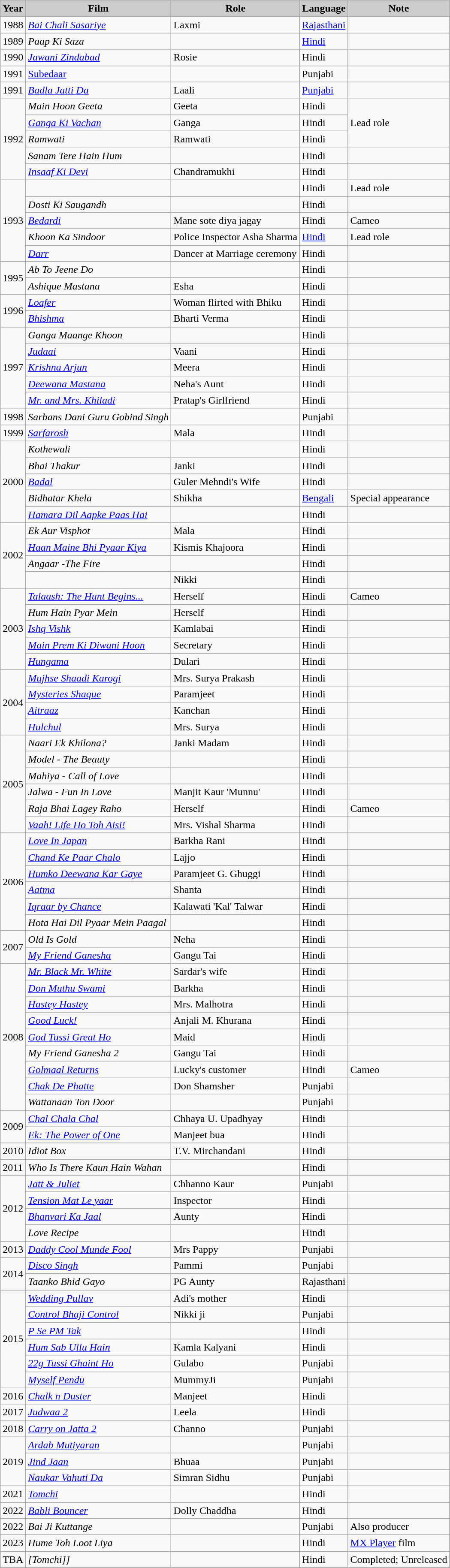<table class="wikitable" border="1">
<tr>
<th style="background-color:#CCCCCC">Year</th>
<th style="background-color:#CCCCCC">Film</th>
<th style="background-color:#CCCCCC">Role</th>
<th style="background-color:#CCCCCC">Language</th>
<th style="background-color:#CCCCCC">Note</th>
</tr>
<tr>
<td>1988</td>
<td><em><a href='#'>Bai Chali Sasariye</a></em></td>
<td>Laxmi</td>
<td><a href='#'>Rajasthani</a></td>
<td></td>
</tr>
<tr>
<td>1989</td>
<td><em>Paap Ki Saza</em></td>
<td></td>
<td><a href='#'>Hindi</a></td>
<td></td>
</tr>
<tr>
<td>1990</td>
<td><em><a href='#'>Jawani Zindabad</a></em></td>
<td>Rosie</td>
<td>Hindi</td>
<td></td>
</tr>
<tr>
<td>1991</td>
<td><a href='#'>Subedaar</a></td>
<td></td>
<td>Punjabi</td>
<td></td>
</tr>
<tr>
<td>1991</td>
<td><em><a href='#'>Badla Jatti Da</a></em></td>
<td>Laali</td>
<td><a href='#'>Punjabi</a></td>
<td></td>
</tr>
<tr>
<td rowspan="5">1992</td>
<td><em>Main Hoon Geeta</em></td>
<td>Geeta</td>
<td>Hindi</td>
<td rowspan="3">Lead role</td>
</tr>
<tr>
<td><em><a href='#'>Ganga Ki Vachan</a></em></td>
<td>Ganga</td>
<td>Hindi</td>
</tr>
<tr>
<td><em>Ramwati</em></td>
<td>Ramwati</td>
<td>Hindi</td>
</tr>
<tr>
<td><em>Sanam Tere Hain Hum</em></td>
<td></td>
<td>Hindi</td>
<td></td>
</tr>
<tr>
<td><em><a href='#'>Insaaf Ki Devi</a></em></td>
<td>Chandramukhi</td>
<td>Hindi</td>
<td></td>
</tr>
<tr>
<td rowspan="5">1993</td>
<td></td>
<td></td>
<td>Hindi</td>
<td>Lead role</td>
</tr>
<tr>
<td><em>Dosti Ki Saugandh</em></td>
<td></td>
<td>Hindi</td>
<td></td>
</tr>
<tr>
<td><em><a href='#'>Bedardi</a></em></td>
<td>Mane sote diya jagay</td>
<td>Hindi</td>
<td>Cameo</td>
</tr>
<tr>
<td><em>Khoon Ka Sindoor</em></td>
<td>Police Inspector Asha Sharma</td>
<td><a href='#'>Hindi</a></td>
<td>Lead role</td>
</tr>
<tr>
<td><em><a href='#'>Darr</a></em></td>
<td>Dancer at Marriage ceremony</td>
<td>Hindi</td>
<td></td>
</tr>
<tr>
<td rowspan="2">1995</td>
<td><em>Ab To Jeene Do</em></td>
<td></td>
<td>Hindi</td>
<td></td>
</tr>
<tr>
<td><em>Ashique Mastana</em></td>
<td>Esha</td>
<td>Hindi</td>
<td></td>
</tr>
<tr>
<td rowspan="2">1996</td>
<td><em><a href='#'>Loafer</a></em></td>
<td>Woman flirted with Bhiku</td>
<td>Hindi</td>
<td></td>
</tr>
<tr>
<td><em><a href='#'>Bhishma</a></em></td>
<td>Bharti Verma</td>
<td>Hindi</td>
<td></td>
</tr>
<tr>
<td rowspan="5">1997</td>
<td><em>Ganga Maange Khoon</em></td>
<td></td>
<td>Hindi</td>
<td></td>
</tr>
<tr>
<td><em><a href='#'>Judaai</a></em></td>
<td>Vaani</td>
<td>Hindi</td>
<td></td>
</tr>
<tr>
<td><em><a href='#'>Krishna Arjun</a></em></td>
<td>Meera</td>
<td>Hindi</td>
<td></td>
</tr>
<tr>
<td><em><a href='#'>Deewana Mastana</a></em></td>
<td>Neha's Aunt</td>
<td>Hindi</td>
<td></td>
</tr>
<tr>
<td><em><a href='#'>Mr. and Mrs. Khiladi</a></em></td>
<td>Pratap's Girlfriend</td>
<td>Hindi</td>
<td></td>
</tr>
<tr>
<td>1998</td>
<td><em>Sarbans Dani Guru Gobind Singh</em></td>
<td></td>
<td>Punjabi</td>
</tr>
<tr>
<td>1999</td>
<td><em><a href='#'>Sarfarosh</a></em></td>
<td>Mala</td>
<td>Hindi</td>
<td></td>
</tr>
<tr>
<td rowspan="5">2000</td>
<td><em>Kothewali</em></td>
<td></td>
<td>Hindi</td>
<td></td>
</tr>
<tr>
<td><em>Bhai Thakur</em></td>
<td>Janki</td>
<td>Hindi</td>
<td></td>
</tr>
<tr>
<td><em><a href='#'>Badal</a></em></td>
<td>Guler Mehndi's Wife</td>
<td>Hindi</td>
<td></td>
</tr>
<tr>
<td><em>Bidhatar Khela</em></td>
<td>Shikha</td>
<td><a href='#'>Bengali</a></td>
<td>Special appearance</td>
</tr>
<tr>
<td><em><a href='#'>Hamara Dil Aapke Paas Hai</a></em></td>
<td></td>
<td>Hindi</td>
<td></td>
</tr>
<tr>
<td rowspan="4">2002</td>
<td><em>Ek Aur Visphot</em></td>
<td>Mala</td>
<td>Hindi</td>
<td></td>
</tr>
<tr>
<td><em><a href='#'>Haan Maine Bhi Pyaar Kiya</a></em></td>
<td>Kismis Khajoora</td>
<td>Hindi</td>
<td></td>
</tr>
<tr>
<td><em>Angaar -The Fire</em></td>
<td></td>
<td>Hindi</td>
<td></td>
</tr>
<tr>
<td></td>
<td>Nikki</td>
<td>Hindi</td>
<td></td>
</tr>
<tr>
<td rowspan="5">2003</td>
<td><em><a href='#'>Talaash: The Hunt Begins...</a></em></td>
<td>Herself</td>
<td>Hindi</td>
<td>Cameo</td>
</tr>
<tr>
<td><em>Hum Hain Pyar Mein</em></td>
<td>Herself</td>
<td>Hindi</td>
<td></td>
</tr>
<tr>
<td><em><a href='#'>Ishq Vishk</a></em></td>
<td>Kamlabai</td>
<td>Hindi</td>
<td></td>
</tr>
<tr>
<td><em><a href='#'>Main Prem Ki Diwani Hoon</a></em></td>
<td>Secretary</td>
<td>Hindi</td>
<td></td>
</tr>
<tr>
<td><em><a href='#'>Hungama</a></em></td>
<td>Dulari</td>
<td>Hindi</td>
<td></td>
</tr>
<tr>
<td rowspan="4">2004</td>
<td><em><a href='#'>Mujhse Shaadi Karogi</a></em></td>
<td>Mrs. Surya Prakash</td>
<td>Hindi</td>
<td></td>
</tr>
<tr>
<td><em><a href='#'>Mysteries Shaque</a></em></td>
<td>Paramjeet</td>
<td>Hindi</td>
<td></td>
</tr>
<tr>
<td><em><a href='#'>Aitraaz</a></em></td>
<td>Kanchan</td>
<td>Hindi</td>
<td></td>
</tr>
<tr>
<td><em><a href='#'>Hulchul</a></em></td>
<td>Mrs. Surya</td>
<td>Hindi</td>
<td></td>
</tr>
<tr>
<td rowspan="6">2005</td>
<td><em>Naari Ek Khilona?</em></td>
<td>Janki Madam</td>
<td>Hindi</td>
<td></td>
</tr>
<tr>
<td><em>Model - The Beauty</em></td>
<td></td>
<td>Hindi</td>
<td></td>
</tr>
<tr>
<td><em>Mahiya - Call of Love</em></td>
<td></td>
<td>Hindi</td>
<td></td>
</tr>
<tr>
<td><em>Jalwa - Fun In Love</em></td>
<td>Manjit Kaur 'Munnu'</td>
<td>Hindi</td>
<td></td>
</tr>
<tr>
<td><em>Raja Bhai Lagey Raho</em></td>
<td>Herself</td>
<td>Hindi</td>
<td>Cameo</td>
</tr>
<tr>
<td><em><a href='#'>Vaah! Life Ho Toh Aisi!</a></em></td>
<td>Mrs. Vishal Sharma</td>
<td>Hindi</td>
<td></td>
</tr>
<tr>
<td rowspan="6">2006</td>
<td><em><a href='#'>Love In Japan</a></em></td>
<td>Barkha Rani</td>
<td>Hindi</td>
<td></td>
</tr>
<tr>
<td><em><a href='#'>Chand Ke Paar Chalo</a></em></td>
<td>Lajjo</td>
<td>Hindi</td>
<td></td>
</tr>
<tr>
<td><em><a href='#'>Humko Deewana Kar Gaye</a></em></td>
<td>Paramjeet G. Ghuggi</td>
<td>Hindi</td>
<td></td>
</tr>
<tr>
<td><em><a href='#'>Aatma</a></em></td>
<td>Shanta</td>
<td>Hindi</td>
<td></td>
</tr>
<tr>
<td><em><a href='#'>Iqraar by Chance</a></em></td>
<td>Kalawati 'Kal' Talwar</td>
<td>Hindi</td>
<td></td>
</tr>
<tr>
<td><em>Hota Hai Dil Pyaar Mein Paagal</em></td>
<td></td>
<td>Hindi</td>
<td></td>
</tr>
<tr>
<td rowspan="2">2007</td>
<td><em>Old Is Gold</em></td>
<td>Neha</td>
<td>Hindi</td>
<td></td>
</tr>
<tr>
<td><em><a href='#'>My Friend Ganesha</a></em></td>
<td>Gangu Tai</td>
<td>Hindi</td>
<td></td>
</tr>
<tr>
<td rowspan="9">2008</td>
<td><em><a href='#'>Mr. Black Mr. White</a></em></td>
<td>Sardar's wife</td>
<td>Hindi</td>
<td></td>
</tr>
<tr>
<td><em><a href='#'>Don Muthu Swami</a></em></td>
<td>Barkha</td>
<td>Hindi</td>
<td></td>
</tr>
<tr>
<td><em><a href='#'>Hastey Hastey</a></em></td>
<td>Mrs. Malhotra</td>
<td>Hindi</td>
<td></td>
</tr>
<tr>
<td><em><a href='#'>Good Luck!</a></em></td>
<td>Anjali M. Khurana</td>
<td>Hindi</td>
<td></td>
</tr>
<tr>
<td><em><a href='#'>God Tussi Great Ho</a></em></td>
<td>Maid</td>
<td>Hindi</td>
<td></td>
</tr>
<tr>
<td><em>My Friend Ganesha 2</em></td>
<td>Gangu Tai</td>
<td>Hindi</td>
<td></td>
</tr>
<tr>
<td><em><a href='#'>Golmaal Returns</a></em></td>
<td>Lucky's customer</td>
<td>Hindi</td>
<td>Cameo</td>
</tr>
<tr>
<td><em><a href='#'>Chak De Phatte</a></em></td>
<td>Don Shamsher</td>
<td>Punjabi</td>
<td></td>
</tr>
<tr>
<td><em>Wattanaan Ton Door</em></td>
<td></td>
<td>Punjabi</td>
<td></td>
</tr>
<tr>
<td rowspan="2">2009</td>
<td><em><a href='#'>Chal Chala Chal</a></em></td>
<td>Chhaya U. Upadhyay</td>
<td>Hindi</td>
<td></td>
</tr>
<tr>
<td><em><a href='#'>Ek: The Power of One</a></em></td>
<td>Manjeet bua</td>
<td>Hindi</td>
<td></td>
</tr>
<tr>
<td>2010</td>
<td><em>Idiot Box</em></td>
<td>T.V. Mirchandani</td>
<td>Hindi</td>
<td></td>
</tr>
<tr>
<td>2011</td>
<td><em>Who Is There Kaun Hain Wahan</em></td>
<td></td>
<td>Hindi</td>
<td></td>
</tr>
<tr>
<td rowspan="4">2012</td>
<td><em><a href='#'>Jatt & Juliet</a></em></td>
<td>Chhanno Kaur</td>
<td>Punjabi</td>
<td></td>
</tr>
<tr>
<td><em><a href='#'>Tension Mat Le yaar</a></em></td>
<td>Inspector</td>
<td>Hindi</td>
<td></td>
</tr>
<tr>
<td><em><a href='#'>Bhanvari Ka Jaal</a></em></td>
<td>Aunty</td>
<td>Hindi</td>
<td></td>
</tr>
<tr>
<td><em>Love Recipe</em></td>
<td></td>
<td>Hindi</td>
<td></td>
</tr>
<tr>
<td>2013</td>
<td><em><a href='#'>Daddy Cool Munde Fool</a></em></td>
<td>Mrs Pappy</td>
<td>Punjabi</td>
<td></td>
</tr>
<tr>
<td rowspan="2">2014</td>
<td><em><a href='#'>Disco Singh</a></em></td>
<td>Pammi</td>
<td>Punjabi</td>
<td></td>
</tr>
<tr>
<td><em>Taanko Bhid Gayo</em></td>
<td>PG Aunty</td>
<td>Rajasthani</td>
<td></td>
</tr>
<tr>
<td rowspan="6">2015</td>
<td><em><a href='#'>Wedding Pullav</a></em></td>
<td>Adi's mother</td>
<td>Hindi</td>
<td></td>
</tr>
<tr>
<td><em><a href='#'>Control Bhaji Control</a></em></td>
<td>Nikki ji</td>
<td>Punjabi</td>
<td></td>
</tr>
<tr>
<td><em><a href='#'>P Se PM Tak</a></em></td>
<td></td>
<td>Hindi</td>
<td></td>
</tr>
<tr>
<td><em><a href='#'>Hum Sab Ullu Hain</a></em></td>
<td>Kamla Kalyani</td>
<td>Hindi</td>
<td></td>
</tr>
<tr>
<td><em><a href='#'>22g Tussi Ghaint Ho</a></em></td>
<td>Gulabo</td>
<td>Punjabi</td>
<td></td>
</tr>
<tr>
<td><em><a href='#'>Myself Pendu</a></em></td>
<td>MummyJi</td>
<td>Punjabi</td>
<td></td>
</tr>
<tr>
<td>2016</td>
<td><em><a href='#'>Chalk n Duster</a></em></td>
<td>Manjeet</td>
<td>Hindi</td>
<td></td>
</tr>
<tr>
<td>2017</td>
<td><em><a href='#'>Judwaa 2</a></em></td>
<td>Leela</td>
<td>Hindi</td>
<td></td>
</tr>
<tr>
<td>2018</td>
<td><em><a href='#'>Carry on Jatta 2</a></em></td>
<td>Channo</td>
<td>Punjabi</td>
<td></td>
</tr>
<tr>
<td rowspan="3">2019</td>
<td><em><a href='#'>Ardab Mutiyaran</a></em></td>
<td></td>
<td>Punjabi</td>
<td></td>
</tr>
<tr>
<td><em><a href='#'>Jind Jaan</a></em></td>
<td>Bhuaa</td>
<td>Punjabi</td>
<td></td>
</tr>
<tr>
<td><em><a href='#'>Naukar Vahuti Da</a></em></td>
<td>Simran Sidhu</td>
<td>Punjabi</td>
<td></td>
</tr>
<tr>
<td>2021</td>
<td><em><a href='#'>Tomchi</a></em></td>
<td></td>
<td>Hindi</td>
<td></td>
</tr>
<tr>
<td>2022</td>
<td><em><a href='#'>Babli Bouncer</a></em></td>
<td>Dolly Chaddha</td>
<td>Hindi</td>
<td></td>
</tr>
<tr>
<td>2022</td>
<td><em>Bai Ji Kuttange</em></td>
<td></td>
<td>Punjabi</td>
<td>Also producer</td>
</tr>
<tr>
<td>2023</td>
<td><em>Hume Toh Loot Liya</em></td>
<td></td>
<td>Hindi</td>
<td><a href='#'>MX Player</a> film</td>
</tr>
<tr>
<td>TBA</td>
<td><em>[Tomchi]]</em></td>
<td></td>
<td>Hindi</td>
<td>Completed; Unreleased</td>
</tr>
</table>
